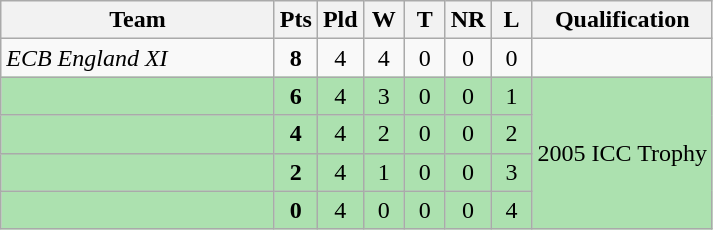<table class="wikitable" style="text-align:center">
<tr>
<th width=175>Team</th>
<th width=20  abbr="Points">Pts</th>
<th width=20  abbr="Played">Pld</th>
<th width=20  abbr="Won">W</th>
<th width=20  abbr="Tie">T</th>
<th width=20  abbr="No Result">NR</th>
<th width=20  abbr="Loss">L</th>
<th>Qualification</th>
</tr>
<tr>
<td style="text-align:left;'"><em> ECB England XI</em></td>
<td><strong>8</strong></td>
<td>4</td>
<td>4</td>
<td>0</td>
<td>0</td>
<td>0</td>
<td></td>
</tr>
<tr bgcolor=ACE1AF>
<td style="text-align:left;"><strong></strong></td>
<td><strong>6</strong></td>
<td>4</td>
<td>3</td>
<td>0</td>
<td>0</td>
<td>1</td>
<td rowspan=4>2005 ICC Trophy</td>
</tr>
<tr bgcolor=ACE1AF>
<td style="text-align:left;"><strong></strong></td>
<td><strong>4</strong></td>
<td>4</td>
<td>2</td>
<td>0</td>
<td>0</td>
<td>2</td>
</tr>
<tr bgcolor=ACE1AF>
<td style="text-align:left;"><strong></strong></td>
<td><strong>2</strong></td>
<td>4</td>
<td>1</td>
<td>0</td>
<td>0</td>
<td>3</td>
</tr>
<tr bgcolor=ACE1AF>
<td style="text-align:left;"><strong></strong></td>
<td><strong>0</strong></td>
<td>4</td>
<td>0</td>
<td>0</td>
<td>0</td>
<td>4</td>
</tr>
</table>
